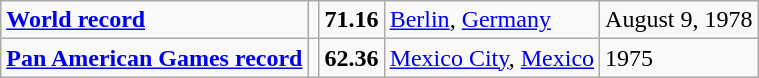<table class="wikitable">
<tr>
<td><strong><a href='#'>World record</a></strong></td>
<td></td>
<td><strong>71.16</strong></td>
<td><a href='#'>Berlin</a>, <a href='#'>Germany</a></td>
<td>August 9, 1978</td>
</tr>
<tr>
<td><strong><a href='#'>Pan American Games record</a></strong></td>
<td></td>
<td><strong>62.36</strong></td>
<td><a href='#'>Mexico City</a>, <a href='#'>Mexico</a></td>
<td>1975</td>
</tr>
</table>
